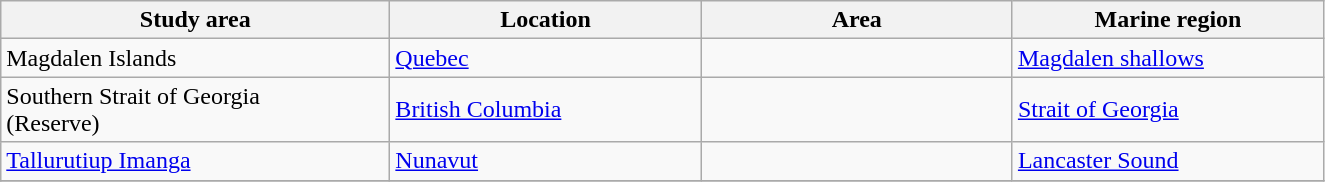<table class="wikitable sortable">
<tr>
<th width=20%>Study area</th>
<th width=16%>Location</th>
<th width=16%>Area</th>
<th width=16%>Marine region</th>
</tr>
<tr>
<td>Magdalen Islands</td>
<td><a href='#'>Quebec</a><br><small></small></td>
<td></td>
<td><a href='#'>Magdalen shallows</a></td>
</tr>
<tr>
<td>Southern Strait of Georgia<br>(Reserve)</td>
<td><a href='#'>British Columbia</a><br><small></small></td>
<td></td>
<td><a href='#'>Strait of Georgia</a></td>
</tr>
<tr>
<td><a href='#'>Tallurutiup Imanga</a></td>
<td><a href='#'>Nunavut</a><br><small></small></td>
<td></td>
<td><a href='#'>Lancaster Sound</a></td>
</tr>
<tr>
</tr>
</table>
